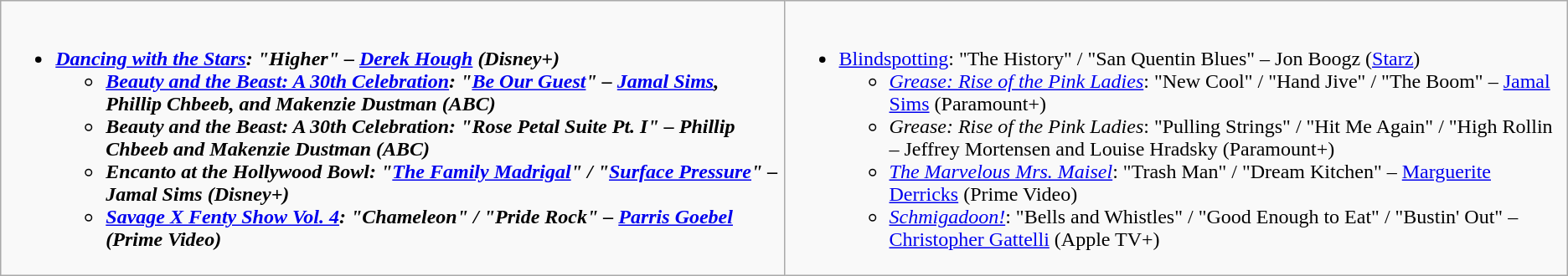<table class="wikitable">
<tr>
<td style="vertical-align:top;" width="50%"><br><ul><li><strong><em><a href='#'>Dancing with the Stars</a><em>: "Higher" – <a href='#'>Derek Hough</a> (Disney+)<strong><ul><li></em><a href='#'>Beauty and the Beast: A 30th Celebration</a><em>: "<a href='#'>Be Our Guest</a>" – <a href='#'>Jamal Sims</a>, Phillip Chbeeb, and Makenzie Dustman (ABC)</li><li></em>Beauty and the Beast: A 30th Celebration<em>: "Rose Petal Suite Pt. I" – Phillip Chbeeb and Makenzie Dustman (ABC)</li><li></em>Encanto at the Hollywood Bowl<em>: "<a href='#'>The Family Madrigal</a>" / "<a href='#'>Surface Pressure</a>" – Jamal Sims (Disney+)</li><li></em><a href='#'>Savage X Fenty Show Vol. 4</a><em>: "Chameleon" / "Pride Rock" – <a href='#'>Parris Goebel</a> (Prime Video)</li></ul></li></ul></td>
<td style="vertical-align:top;" width="50%"><br><ul><li></em></strong><a href='#'>Blindspotting</a></em>: "The History" / "San Quentin Blues" – Jon Boogz (<a href='#'>Starz</a>)</strong><ul><li><em><a href='#'>Grease: Rise of the Pink Ladies</a></em>: "New Cool" / "Hand Jive" / "The Boom" – <a href='#'>Jamal Sims</a> (Paramount+)</li><li><em>Grease: Rise of the Pink Ladies</em>: "Pulling Strings" / "Hit Me Again" / "High Rollin – Jeffrey Mortensen and Louise Hradsky (Paramount+)</li><li><em><a href='#'>The Marvelous Mrs. Maisel</a></em>: "Trash Man" / "Dream Kitchen" – <a href='#'>Marguerite Derricks</a> (Prime Video)</li><li><em><a href='#'>Schmigadoon!</a></em>: "Bells and Whistles" / "Good Enough to Eat" / "Bustin' Out" – <a href='#'>Christopher Gattelli</a> (Apple TV+)</li></ul></li></ul></td>
</tr>
</table>
